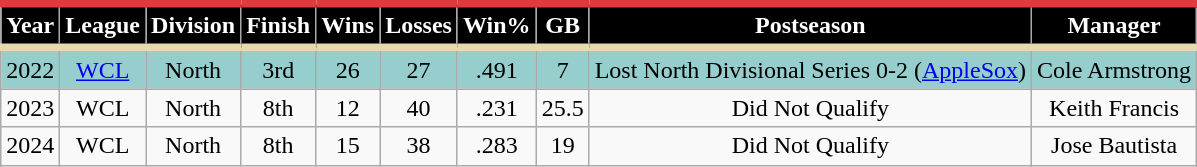<table class="wikitable" style="text-align:center">
<tr>
<th scope="col" style="background-color:#000000; border-top:#E03A3E 5px solid; border-bottom:#E6D8AF 5px solid; color:#ffffff">Year</th>
<th scope="col" style="background-color:#000000; border-top:#E03A3E 5px solid; border-bottom:#E6D8AF 5px solid; color:#ffffff">League</th>
<th scope="col" style="background-color:#000000; border-top:#E03A3E 5px solid; border-bottom:#E6D8AF 5px solid; color:#ffffff">Division</th>
<th scope="col" style="background-color:#000000; border-top:#E03A3E 5px solid; border-bottom:#E6D8AF 5px solid; color:#ffffff">Finish</th>
<th scope="col" style="background-color:#000000; border-top:#E03A3E 5px solid; border-bottom:#E6D8AF 5px solid; color:#ffffff">Wins</th>
<th scope="col" style="background-color:#000000; border-top:#E03A3E 5px solid; border-bottom:#E6D8AF 5px solid; color:#ffffff">Losses</th>
<th scope="col" style="background-color:#000000; border-top:#E03A3E 5px solid; border-bottom:#E6D8AF 5px solid; color:#ffffff">Win%</th>
<th scope="col" style="background-color:#000000; border-top:#E03A3E 5px solid; border-bottom:#E6D8AF 5px solid; color:#ffffff">GB</th>
<th scope="col" style="background-color:#000000; border-top:#E03A3E 5px solid; border-bottom:#E6D8AF 5px solid; color:#ffffff">Postseason</th>
<th scope="col" style="background-color:#000000; border-top:#E03A3E 5px solid; border-bottom:#E6D8AF 5px solid; color:#ffffff">Manager</th>
</tr>
<tr>
<td bgcolor="#96CDCD">2022</td>
<td bgcolor="#96CDCD"><a href='#'>WCL</a></td>
<td bgcolor="#96CDCD">North</td>
<td bgcolor="#96CDCD">3rd</td>
<td bgcolor="#96CDCD">26</td>
<td bgcolor="#96CDCD">27</td>
<td bgcolor="#96CDCD">.491</td>
<td bgcolor="#96CDCD">7</td>
<td bgcolor="#96CDCD">Lost North Divisional Series 0-2 (<a href='#'>AppleSox</a>)</td>
<td bgcolor="#96CDCD">Cole Armstrong</td>
</tr>
<tr>
<td>2023</td>
<td>WCL</td>
<td>North</td>
<td>8th</td>
<td>12</td>
<td>40</td>
<td>.231</td>
<td>25.5</td>
<td>Did Not Qualify</td>
<td>Keith Francis</td>
</tr>
<tr>
<td>2024</td>
<td>WCL</td>
<td>North</td>
<td>8th</td>
<td>15</td>
<td>38</td>
<td>.283</td>
<td>19</td>
<td>Did Not Qualify</td>
<td>Jose Bautista</td>
</tr>
</table>
